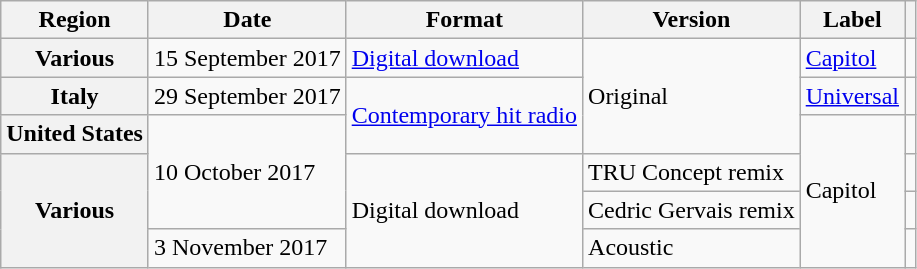<table class="wikitable plainrowheaders">
<tr>
<th scope="col">Region</th>
<th scope="col">Date</th>
<th scope="col">Format</th>
<th scope="col">Version</th>
<th scope="col">Label</th>
<th scope="col"></th>
</tr>
<tr>
<th scope="row">Various</th>
<td>15 September 2017</td>
<td><a href='#'>Digital download</a></td>
<td rowspan="3">Original</td>
<td><a href='#'>Capitol</a></td>
<td></td>
</tr>
<tr>
<th scope="row">Italy</th>
<td>29 September 2017</td>
<td rowspan="2"><a href='#'>Contemporary hit radio</a></td>
<td><a href='#'>Universal</a></td>
<td></td>
</tr>
<tr>
<th scope="row">United States</th>
<td rowspan="3">10 October 2017</td>
<td rowspan="5">Capitol</td>
<td></td>
</tr>
<tr>
<th scope="row" rowspan="3">Various</th>
<td rowspan="3">Digital download</td>
<td>TRU Concept remix</td>
<td></td>
</tr>
<tr>
<td>Cedric Gervais remix</td>
<td></td>
</tr>
<tr>
<td>3 November 2017</td>
<td>Acoustic</td>
<td></td>
</tr>
</table>
